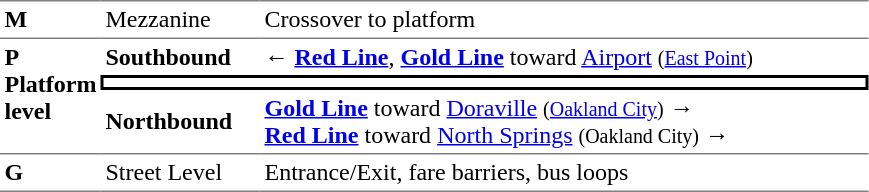<table table border=0 cellspacing=0 cellpadding=3>
<tr>
<td style="border-top:solid 1px gray;" width=50 valign=top><strong>M</strong></td>
<td style="border-top:solid 1px gray;" width=100 valign=top>Mezzanine</td>
<td style="border-top:solid 1px gray;" width=400 valign=top>Crossover to platform</td>
</tr>
<tr>
<td style="border-top:solid 1px gray;border-bottom:solid 1px gray;" width=50 rowspan=3 valign=top><strong>P<br>Platform level</strong></td>
<td style="border-top:solid 1px gray;" width=100><strong>Southbound</strong></td>
<td style="border-top:solid 1px gray;" width=400>← <a href='#'><span><strong>Red Line</strong></span></a>, <a href='#'><span><strong>Gold Line</strong></span></a> toward <a href='#'>Airport</a> <small>(<a href='#'>East Point</a>)</small></td>
</tr>
<tr>
<td style="border-top:solid 2px black;border-right:solid 2px black;border-left:solid 2px black;border-bottom:solid 2px black;text-align:center;" colspan=2></td>
</tr>
<tr>
<td style="border-bottom:solid 1px gray;"><strong>Northbound</strong></td>
<td style="border-bottom:solid 1px gray;"> <a href='#'><span><strong>Gold Line</strong></span></a> toward <a href='#'>Doraville</a> <small>(<a href='#'>Oakland City</a>)</small> →<br> <a href='#'><span><strong>Red Line</strong></span></a> toward <a href='#'>North Springs</a> <small>(Oakland City)</small> →</td>
</tr>
<tr>
<td style="border-bottom:solid 1px gray;" width=50 valign=top><strong>G</strong></td>
<td style="border-bottom:solid 1px gray;" width=100 valign=top>Street Level</td>
<td style="border-bottom:solid 1px gray;" width=400 valign=top>Entrance/Exit, fare barriers, bus loops</td>
</tr>
</table>
